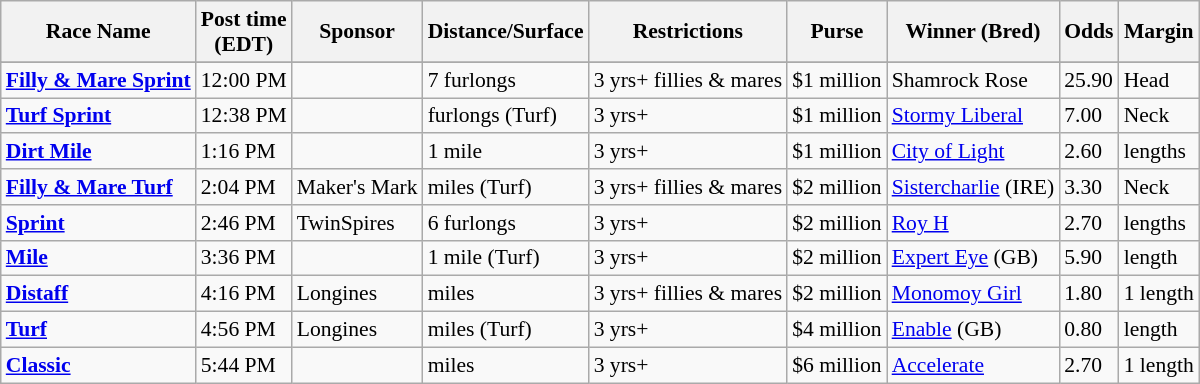<table class="wikitable sortable" style="font-size:90%">
<tr>
<th>Race Name</th>
<th>Post time <br> (EDT)</th>
<th>Sponsor</th>
<th>Distance/Surface</th>
<th>Restrictions</th>
<th>Purse</th>
<th>Winner (Bred)</th>
<th>Odds</th>
<th>Margin</th>
</tr>
<tr>
</tr>
<tr>
<td><strong><a href='#'>Filly & Mare Sprint</a></strong></td>
<td>12:00 PM</td>
<td></td>
<td>7 furlongs</td>
<td>3 yrs+ fillies & mares</td>
<td>$1 million</td>
<td>Shamrock Rose</td>
<td>25.90</td>
<td>Head</td>
</tr>
<tr>
<td><strong><a href='#'>Turf Sprint</a></strong></td>
<td>12:38 PM</td>
<td></td>
<td> furlongs (Turf)</td>
<td>3 yrs+</td>
<td>$1 million</td>
<td><a href='#'>Stormy Liberal</a></td>
<td>7.00</td>
<td>Neck</td>
</tr>
<tr>
<td><strong><a href='#'>Dirt Mile</a></strong></td>
<td>1:16 PM</td>
<td></td>
<td>1 mile</td>
<td>3 yrs+</td>
<td>$1 million</td>
<td><a href='#'>City of Light</a></td>
<td>2.60</td>
<td> lengths</td>
</tr>
<tr>
<td><strong><a href='#'>Filly & Mare Turf</a></strong></td>
<td>2:04 PM</td>
<td>Maker's Mark</td>
<td> miles (Turf)</td>
<td>3 yrs+ fillies & mares</td>
<td>$2 million</td>
<td><a href='#'>Sistercharlie</a> (IRE)</td>
<td>3.30</td>
<td>Neck</td>
</tr>
<tr>
<td><strong><a href='#'>Sprint</a></strong></td>
<td>2:46 PM</td>
<td>TwinSpires</td>
<td>6 furlongs</td>
<td>3 yrs+</td>
<td>$2 million</td>
<td><a href='#'>Roy H</a></td>
<td>2.70</td>
<td> lengths</td>
</tr>
<tr>
<td><strong><a href='#'>Mile</a></strong></td>
<td>3:36 PM</td>
<td></td>
<td>1 mile (Turf)</td>
<td>3 yrs+</td>
<td>$2 million</td>
<td><a href='#'>Expert Eye</a> (GB)</td>
<td>5.90</td>
<td> length</td>
</tr>
<tr>
<td><strong><a href='#'>Distaff</a></strong></td>
<td>4:16 PM</td>
<td>Longines</td>
<td> miles</td>
<td>3 yrs+ fillies & mares</td>
<td>$2 million</td>
<td><a href='#'>Monomoy Girl</a></td>
<td>1.80</td>
<td>1 length</td>
</tr>
<tr>
<td><strong><a href='#'>Turf</a></strong></td>
<td>4:56 PM</td>
<td>Longines</td>
<td> miles (Turf)</td>
<td>3 yrs+</td>
<td>$4 million</td>
<td><a href='#'>Enable</a> (GB)</td>
<td>0.80</td>
<td> length</td>
</tr>
<tr>
<td><strong><a href='#'>Classic</a></strong></td>
<td>5:44 PM</td>
<td></td>
<td> miles</td>
<td>3 yrs+</td>
<td>$6 million</td>
<td><a href='#'>Accelerate</a></td>
<td>2.70</td>
<td>1 length</td>
</tr>
</table>
